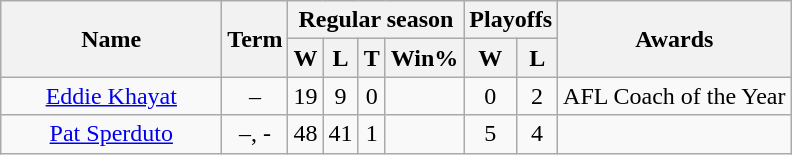<table class="wikitable">
<tr>
<th rowspan="2" style="width:140px;">Name</th>
<th rowspan="2">Term</th>
<th colspan="4">Regular season</th>
<th colspan="2">Playoffs</th>
<th rowspan="2">Awards</th>
</tr>
<tr>
<th>W</th>
<th>L</th>
<th>T</th>
<th>Win%</th>
<th>W</th>
<th>L</th>
</tr>
<tr>
<td style="text-align:center;"><a href='#'>Eddie Khayat</a></td>
<td style="text-align:center;">–</td>
<td style="text-align:center;">19</td>
<td style="text-align:center;">9</td>
<td style="text-align:center;">0</td>
<td style="text-align:center;"></td>
<td style="text-align:center;">0</td>
<td style="text-align:center;">2</td>
<td style="text-align:center;"> AFL Coach of the Year</td>
</tr>
<tr>
<td style="text-align:center;"><a href='#'>Pat Sperduto</a></td>
<td style="text-align:center;">–, -</td>
<td style="text-align:center;">48</td>
<td style="text-align:center;">41</td>
<td style="text-align:center;">1</td>
<td style="text-align:center;"></td>
<td style="text-align:center;">5</td>
<td style="text-align:center;">4</td>
<td style="text-align:center;"></td>
</tr>
</table>
